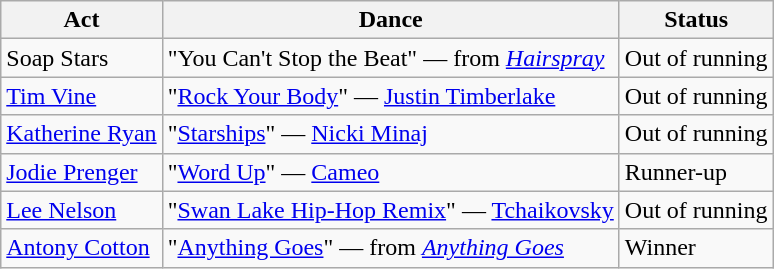<table class="wikitable">
<tr>
<th>Act</th>
<th>Dance</th>
<th>Status</th>
</tr>
<tr>
<td>Soap Stars</td>
<td>"You Can't Stop the Beat" — from <em><a href='#'>Hairspray</a></em></td>
<td>Out of running</td>
</tr>
<tr>
<td><a href='#'>Tim Vine</a></td>
<td>"<a href='#'>Rock Your Body</a>" — <a href='#'>Justin Timberlake</a></td>
<td>Out of running</td>
</tr>
<tr>
<td><a href='#'>Katherine Ryan</a></td>
<td>"<a href='#'>Starships</a>" — <a href='#'>Nicki Minaj</a></td>
<td>Out of running</td>
</tr>
<tr>
<td><a href='#'>Jodie Prenger</a></td>
<td>"<a href='#'>Word Up</a>" — <a href='#'>Cameo</a></td>
<td>Runner-up</td>
</tr>
<tr>
<td><a href='#'>Lee Nelson</a></td>
<td>"<a href='#'>Swan Lake Hip-Hop Remix</a>" — <a href='#'>Tchaikovsky</a></td>
<td>Out of running</td>
</tr>
<tr>
<td><a href='#'>Antony Cotton</a></td>
<td>"<a href='#'>Anything Goes</a>" — from <em><a href='#'>Anything Goes</a></em></td>
<td>Winner</td>
</tr>
</table>
